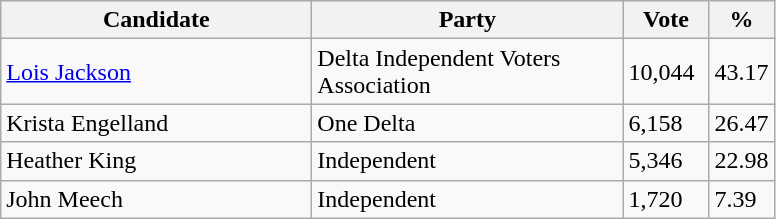<table class="wikitable">
<tr>
<th bgcolor="#DDDDFF" width="200px">Candidate</th>
<th bgcolor="#DDDDFF" width="200px">Party</th>
<th bgcolor="#DDDDFF" width="50px">Vote</th>
<th bgcolor="#DDDDFF" width="30px">%</th>
</tr>
<tr>
<td><a href='#'>Lois Jackson</a></td>
<td>Delta Independent Voters Association</td>
<td>10,044</td>
<td>43.17</td>
</tr>
<tr>
<td>Krista Engelland</td>
<td>One Delta</td>
<td>6,158</td>
<td>26.47</td>
</tr>
<tr>
<td>Heather King</td>
<td>Independent</td>
<td>5,346</td>
<td>22.98</td>
</tr>
<tr>
<td>John Meech</td>
<td>Independent</td>
<td>1,720</td>
<td>7.39</td>
</tr>
</table>
